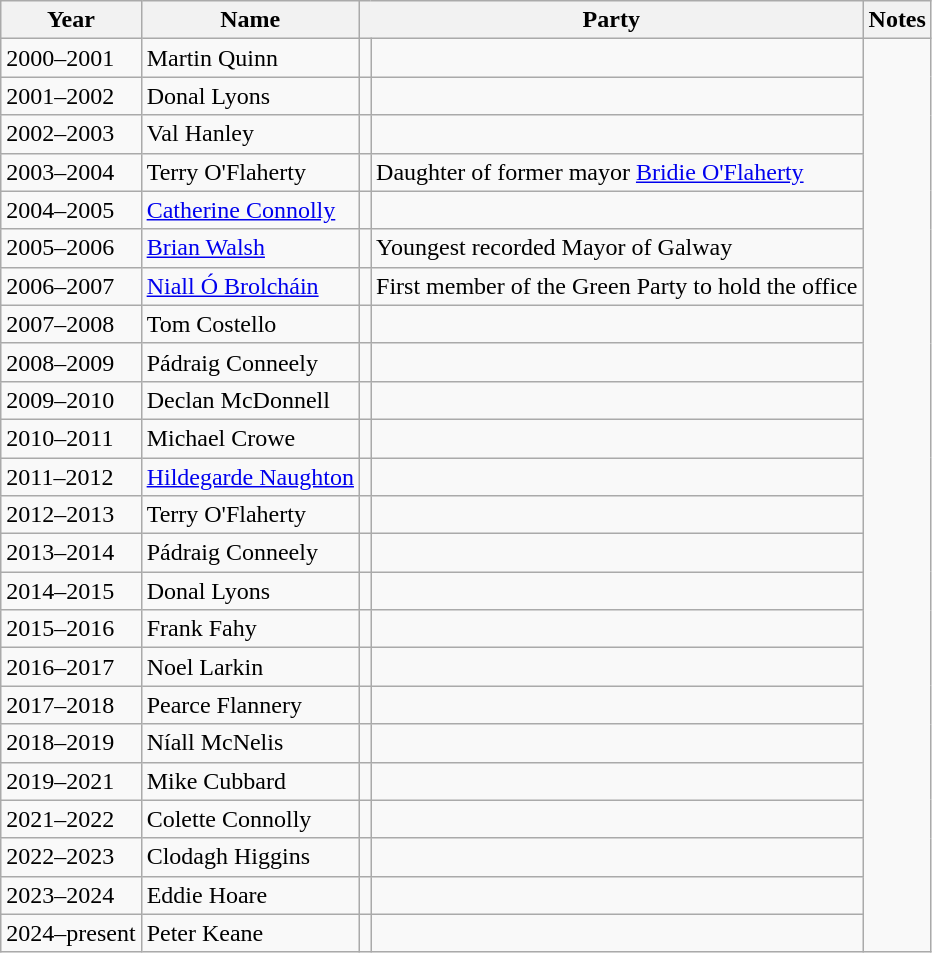<table class="wikitable">
<tr>
<th>Year</th>
<th>Name</th>
<th colspan=2>Party</th>
<th>Notes</th>
</tr>
<tr>
<td>2000–2001</td>
<td>Martin Quinn</td>
<td></td>
<td></td>
</tr>
<tr>
<td>2001–2002</td>
<td>Donal Lyons</td>
<td></td>
<td></td>
</tr>
<tr>
<td>2002–2003</td>
<td>Val Hanley</td>
<td></td>
<td></td>
</tr>
<tr>
<td>2003–2004</td>
<td>Terry O'Flaherty</td>
<td></td>
<td>Daughter of former mayor <a href='#'>Bridie O'Flaherty</a></td>
</tr>
<tr>
<td>2004–2005</td>
<td><a href='#'>Catherine Connolly</a></td>
<td></td>
<td></td>
</tr>
<tr>
<td>2005–2006</td>
<td><a href='#'>Brian Walsh</a></td>
<td></td>
<td>Youngest recorded Mayor of Galway</td>
</tr>
<tr>
<td>2006–2007</td>
<td><a href='#'>Niall Ó Brolcháin</a></td>
<td></td>
<td>First member of the Green Party to hold the office</td>
</tr>
<tr>
<td>2007–2008</td>
<td>Tom Costello</td>
<td></td>
<td></td>
</tr>
<tr>
<td>2008–2009</td>
<td>Pádraig Conneely</td>
<td></td>
<td></td>
</tr>
<tr>
<td>2009–2010</td>
<td>Declan McDonnell</td>
<td></td>
<td></td>
</tr>
<tr>
<td>2010–2011</td>
<td>Michael Crowe</td>
<td></td>
<td></td>
</tr>
<tr>
<td>2011–2012</td>
<td><a href='#'>Hildegarde Naughton</a></td>
<td></td>
<td></td>
</tr>
<tr>
<td>2012–2013</td>
<td>Terry O'Flaherty</td>
<td></td>
<td></td>
</tr>
<tr>
<td>2013–2014</td>
<td>Pádraig Conneely</td>
<td></td>
<td></td>
</tr>
<tr>
<td>2014–2015</td>
<td>Donal Lyons</td>
<td></td>
<td></td>
</tr>
<tr>
<td>2015–2016</td>
<td>Frank Fahy</td>
<td></td>
<td></td>
</tr>
<tr>
<td>2016–2017</td>
<td>Noel Larkin</td>
<td></td>
<td></td>
</tr>
<tr>
<td>2017–2018</td>
<td>Pearce Flannery</td>
<td></td>
<td></td>
</tr>
<tr>
<td>2018–2019</td>
<td>Níall McNelis</td>
<td></td>
<td></td>
</tr>
<tr>
<td>2019–2021</td>
<td>Mike Cubbard</td>
<td></td>
<td></td>
</tr>
<tr>
<td>2021–2022</td>
<td>Colette Connolly</td>
<td></td>
<td></td>
</tr>
<tr>
<td>2022–2023</td>
<td>Clodagh Higgins</td>
<td></td>
<td></td>
</tr>
<tr>
<td>2023–2024</td>
<td>Eddie Hoare</td>
<td></td>
<td></td>
</tr>
<tr>
<td>2024–present</td>
<td>Peter Keane</td>
<td></td>
<td></td>
</tr>
</table>
